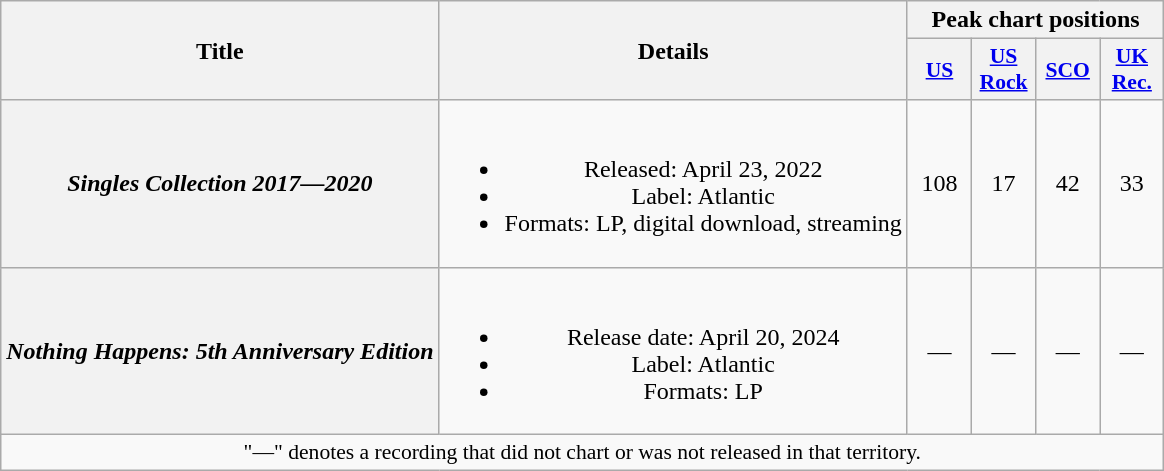<table class="wikitable plainrowheaders" style="text-align:center;">
<tr>
<th scope="col" rowspan="2">Title</th>
<th scope="col" rowspan="2">Details</th>
<th scope="col" colspan="4">Peak chart positions</th>
</tr>
<tr>
<th scope="col" style="width:2.5em;font-size:90%;"><a href='#'>US</a><br></th>
<th scope="col" style="width:2.5em;font-size:90%;"><a href='#'>US<br>Rock</a><br></th>
<th scope="col" style="width:2.5em;font-size:90%;"><a href='#'>SCO</a><br></th>
<th scope="col" style="width:2.5em;font-size:90%;"><a href='#'>UK<br>Rec.</a><br></th>
</tr>
<tr>
<th scope="row"><em>Singles Collection 2017—2020</em></th>
<td><br><ul><li>Released: April 23, 2022</li><li>Label: Atlantic</li><li>Formats: LP, digital download, streaming</li></ul></td>
<td>108</td>
<td>17</td>
<td>42</td>
<td>33</td>
</tr>
<tr>
<th scope="row"><em>Nothing Happens: 5th Anniversary Edition</em></th>
<td><br><ul><li>Release date: April 20, 2024</li><li>Label: Atlantic</li><li>Formats: LP</li></ul></td>
<td>—</td>
<td>—</td>
<td>—</td>
<td>—</td>
</tr>
<tr>
<td colspan="14" style="font-size:90%">"—" denotes a recording that did not chart or was not released in that territory.</td>
</tr>
</table>
